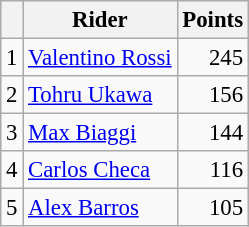<table class="wikitable" style="font-size: 95%;">
<tr>
<th></th>
<th>Rider</th>
<th>Points</th>
</tr>
<tr>
<td align=center>1</td>
<td> <a href='#'>Valentino Rossi</a></td>
<td align=right>245</td>
</tr>
<tr>
<td align=center>2</td>
<td> <a href='#'>Tohru Ukawa</a></td>
<td align=right>156</td>
</tr>
<tr>
<td align=center>3</td>
<td> <a href='#'>Max Biaggi</a></td>
<td align=right>144</td>
</tr>
<tr>
<td align=center>4</td>
<td> <a href='#'>Carlos Checa</a></td>
<td align=right>116</td>
</tr>
<tr>
<td align=center>5</td>
<td> <a href='#'>Alex Barros</a></td>
<td align=right>105</td>
</tr>
</table>
